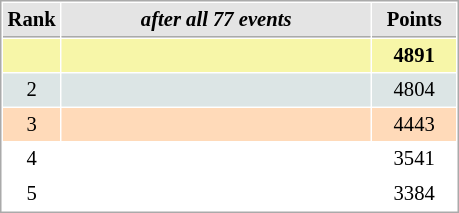<table cellspacing="1" cellpadding="3" style="border:1px solid #AAAAAA;font-size:86%">
<tr style="background-color: #E4E4E4;">
<th style="border-bottom:1px solid #AAAAAA; width: 10px;">Rank</th>
<th style="border-bottom:1px solid #AAAAAA; width: 200px;"><em>after all 77 events</em></th>
<th style="border-bottom:1px solid #AAAAAA; width: 50px;">Points</th>
</tr>
<tr style="background:#f7f6a8;">
<td align=center></td>
<td><strong></strong></td>
<td align=center><strong>4891</strong></td>
</tr>
<tr style="background:#dce5e5;">
<td align=center>2</td>
<td></td>
<td align=center>4804</td>
</tr>
<tr style="background:#ffdab9;">
<td align=center>3</td>
<td></td>
<td align=center>4443</td>
</tr>
<tr>
<td align=center>4</td>
<td></td>
<td align=center>3541</td>
</tr>
<tr>
<td align=center>5</td>
<td></td>
<td align=center>3384</td>
</tr>
</table>
